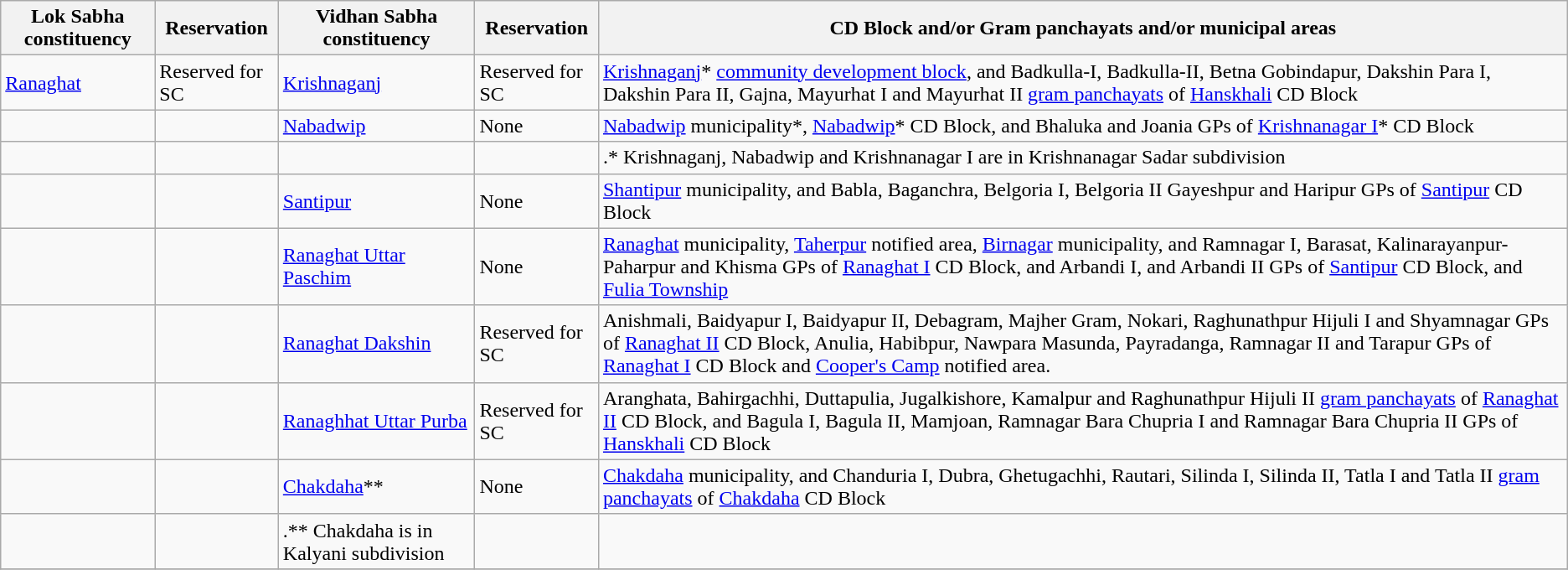<table class="wikitable sortable">
<tr>
<th>Lok Sabha constituency</th>
<th>Reservation</th>
<th>Vidhan Sabha constituency</th>
<th>Reservation</th>
<th>CD Block and/or Gram panchayats and/or municipal areas</th>
</tr>
<tr>
<td><a href='#'>Ranaghat</a></td>
<td>Reserved for SC</td>
<td><a href='#'>Krishnaganj</a></td>
<td>Reserved for SC</td>
<td><a href='#'>Krishnaganj</a>* <a href='#'>community development block</a>, and Badkulla-I, Badkulla-II, Betna Gobindapur, Dakshin Para I, Dakshin Para II, Gajna, Mayurhat I and Mayurhat II <a href='#'>gram panchayats</a> of <a href='#'>Hanskhali</a> CD Block</td>
</tr>
<tr>
<td></td>
<td></td>
<td><a href='#'>Nabadwip</a></td>
<td>None</td>
<td><a href='#'>Nabadwip</a> municipality*, <a href='#'>Nabadwip</a>* CD Block, and Bhaluka and Joania GPs of <a href='#'>Krishnanagar I</a>* CD Block</td>
</tr>
<tr>
<td></td>
<td></td>
<td></td>
<td></td>
<td>.* Krishnaganj, Nabadwip and Krishnanagar I are in Krishnanagar Sadar subdivision</td>
</tr>
<tr>
<td></td>
<td></td>
<td><a href='#'>Santipur</a></td>
<td>None</td>
<td><a href='#'>Shantipur</a> municipality, and Babla, Baganchra, Belgoria I, Belgoria II Gayeshpur and Haripur GPs of <a href='#'>Santipur</a> CD Block</td>
</tr>
<tr>
<td></td>
<td></td>
<td><a href='#'>Ranaghat Uttar Paschim</a></td>
<td>None</td>
<td><a href='#'>Ranaghat</a> municipality, <a href='#'>Taherpur</a> notified area, <a href='#'>Birnagar</a> municipality, and Ramnagar I, Barasat, Kalinarayanpur-Paharpur and Khisma GPs of <a href='#'>Ranaghat I</a> CD Block, and Arbandi I, and Arbandi II GPs of <a href='#'>Santipur</a> CD Block, and <a href='#'>Fulia Township</a></td>
</tr>
<tr>
<td></td>
<td></td>
<td><a href='#'>Ranaghat Dakshin</a></td>
<td>Reserved for SC</td>
<td>Anishmali, Baidyapur I, Baidyapur II, Debagram, Majher Gram, Nokari, Raghunathpur Hijuli I and Shyamnagar GPs of <a href='#'>Ranaghat II</a> CD Block, Anulia, Habibpur, Nawpara Masunda, Payradanga, Ramnagar II and Tarapur GPs of <a href='#'>Ranaghat I</a> CD Block and <a href='#'>Cooper's Camp</a> notified area.</td>
</tr>
<tr>
<td></td>
<td></td>
<td><a href='#'>Ranaghhat Uttar Purba</a></td>
<td>Reserved for SC</td>
<td>Aranghata, Bahirgachhi, Duttapulia, Jugalkishore, Kamalpur and Raghunathpur Hijuli II <a href='#'>gram panchayats</a> of <a href='#'>Ranaghat II</a> CD Block, and Bagula I, Bagula II, Mamjoan, Ramnagar Bara Chupria I and Ramnagar Bara Chupria II GPs of <a href='#'>Hanskhali</a> CD Block</td>
</tr>
<tr>
<td></td>
<td></td>
<td><a href='#'>Chakdaha</a>**</td>
<td>None</td>
<td><a href='#'>Chakdaha</a> municipality, and Chanduria I, Dubra, Ghetugachhi, Rautari, Silinda I, Silinda II, Tatla I and Tatla II <a href='#'>gram panchayats</a> of <a href='#'>Chakdaha</a> CD Block</td>
</tr>
<tr>
<td></td>
<td></td>
<td>.** Chakdaha is in Kalyani subdivision</td>
<td></td>
<td></td>
</tr>
<tr>
</tr>
</table>
